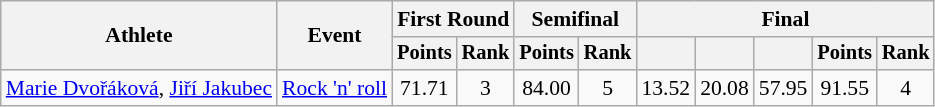<table class="wikitable" style="font-size:90%">
<tr>
<th rowspan="2">Athlete</th>
<th rowspan="2">Event</th>
<th colspan="2">First Round</th>
<th colspan="2">Semifinal</th>
<th colspan="5">Final</th>
</tr>
<tr style="font-size:95%">
<th>Points</th>
<th>Rank</th>
<th>Points</th>
<th>Rank</th>
<th></th>
<th></th>
<th></th>
<th>Points</th>
<th>Rank</th>
</tr>
<tr align="center">
<td align="left"><a href='#'>Marie Dvořáková</a>, <a href='#'>Jiří Jakubec</a></td>
<td align="left"><a href='#'>Rock 'n' roll</a></td>
<td>71.71</td>
<td>3</td>
<td>84.00</td>
<td>5</td>
<td>13.52</td>
<td>20.08</td>
<td>57.95</td>
<td>91.55</td>
<td>4</td>
</tr>
</table>
